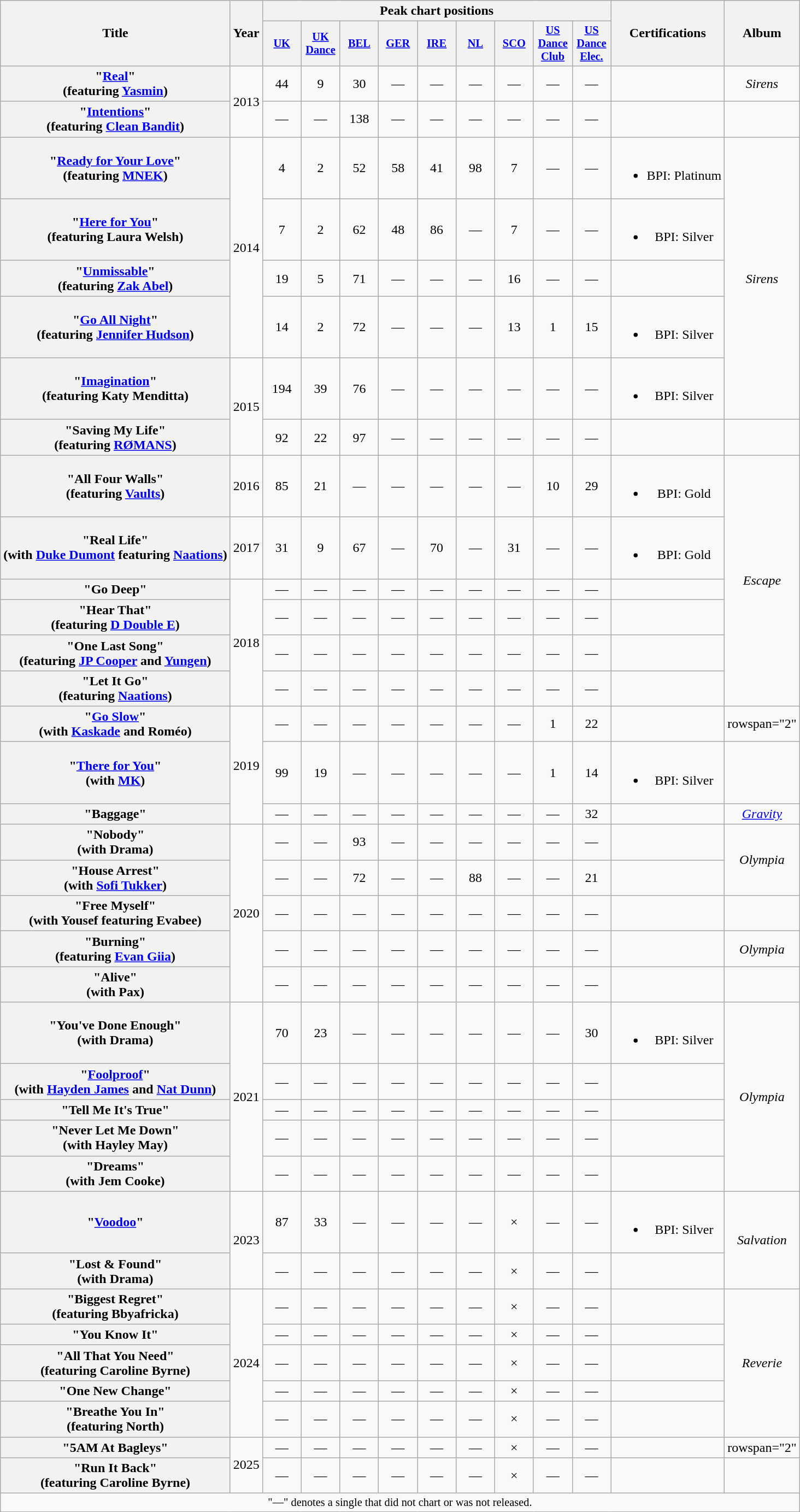<table class="wikitable plainrowheaders" style="text-align:center;">
<tr>
<th scope="col" rowspan="2">Title</th>
<th scope="col" rowspan="2">Year</th>
<th scope="col" colspan="9">Peak chart positions</th>
<th scope="col" rowspan="2">Certifications</th>
<th scope="col" rowspan="2">Album</th>
</tr>
<tr>
<th scope="col" style="width:3em;font-size:85%;"><a href='#'>UK</a><br></th>
<th scope="col" style="width:3em;font-size:85%;"><a href='#'>UK Dance</a><br></th>
<th scope="col" style="width:3em;font-size:85%;"><a href='#'>BEL</a><br></th>
<th scope="col" style="width:3em;font-size:85%;"><a href='#'>GER</a><br></th>
<th scope="col" style="width:3em;font-size:85%;"><a href='#'>IRE</a><br></th>
<th scope="col" style="width:3em;font-size:85%;"><a href='#'>NL</a><br></th>
<th scope="col" style="width:3em;font-size:85%;"><a href='#'>SCO</a><br></th>
<th scope="col" style="width:3em;font-size:85%;"><a href='#'>US<br>Dance<br>Club</a><br></th>
<th scope="col" style="width:3em;font-size:85%;"><a href='#'>US<br>Dance<br>Elec.</a><br></th>
</tr>
<tr>
<th scope="row">"<a href='#'>Real</a>"<br><span>(featuring <a href='#'>Yasmin</a>)</span></th>
<td rowspan="2">2013</td>
<td>44</td>
<td>9</td>
<td>30</td>
<td>—</td>
<td>—</td>
<td>—</td>
<td>—</td>
<td>—</td>
<td>—</td>
<td></td>
<td><em>Sirens</em></td>
</tr>
<tr>
<th scope="row">"<a href='#'>Intentions</a>"<br><span>(featuring <a href='#'>Clean Bandit</a>)</span></th>
<td>—</td>
<td>—</td>
<td>138</td>
<td>—</td>
<td>—</td>
<td>—</td>
<td>—</td>
<td>—</td>
<td>—</td>
<td></td>
<td></td>
</tr>
<tr>
<th scope="row">"<a href='#'>Ready for Your Love</a>"<br><span>(featuring <a href='#'>MNEK</a>)</span></th>
<td rowspan="4">2014</td>
<td>4</td>
<td>2</td>
<td>52</td>
<td>58</td>
<td>41</td>
<td>98</td>
<td>7</td>
<td>—</td>
<td>—</td>
<td><br><ul><li>BPI: Platinum</li></ul></td>
<td rowspan="5"><em>Sirens</em></td>
</tr>
<tr>
<th scope="row">"<a href='#'>Here for You</a>"<br><span>(featuring Laura Welsh)</span></th>
<td>7</td>
<td>2</td>
<td>62</td>
<td>48</td>
<td>86</td>
<td>—</td>
<td>7</td>
<td>—</td>
<td>—</td>
<td><br><ul><li>BPI: Silver</li></ul></td>
</tr>
<tr>
<th scope="row">"<a href='#'>Unmissable</a>"<br><span>(featuring <a href='#'>Zak Abel</a>)</span></th>
<td>19</td>
<td>5</td>
<td>71</td>
<td>—</td>
<td>—</td>
<td>—</td>
<td>16</td>
<td>—</td>
<td>—</td>
<td></td>
</tr>
<tr>
<th scope="row">"<a href='#'>Go All Night</a>"<br><span>(featuring <a href='#'>Jennifer Hudson</a>)</span></th>
<td>14</td>
<td>2</td>
<td>72</td>
<td>—</td>
<td>—</td>
<td>—</td>
<td>13</td>
<td>1</td>
<td>15</td>
<td><br><ul><li>BPI: Silver</li></ul></td>
</tr>
<tr>
<th scope="row">"<a href='#'>Imagination</a>"<br><span>(featuring Katy Menditta)</span></th>
<td rowspan="2">2015</td>
<td>194</td>
<td>39</td>
<td>76</td>
<td>—</td>
<td>—</td>
<td>—</td>
<td>—</td>
<td>—</td>
<td>—</td>
<td><br><ul><li>BPI: Silver</li></ul></td>
</tr>
<tr>
<th scope="row">"Saving My Life"<br><span>(featuring <a href='#'>RØMANS</a>)</span></th>
<td>92</td>
<td>22</td>
<td>97</td>
<td>—</td>
<td>—</td>
<td>—</td>
<td>—</td>
<td>—</td>
<td>—</td>
<td></td>
<td></td>
</tr>
<tr>
<th scope="row">"All Four Walls"<br><span>(featuring <a href='#'>Vaults</a>)</span></th>
<td>2016</td>
<td>85</td>
<td>21</td>
<td>—</td>
<td>—</td>
<td>—</td>
<td>—</td>
<td>—</td>
<td>10</td>
<td>29</td>
<td><br><ul><li>BPI: Gold</li></ul></td>
<td rowspan="6"><em>Escape</em></td>
</tr>
<tr>
<th scope="row">"Real Life"<br><span>(with <a href='#'>Duke Dumont</a> featuring <a href='#'>Naations</a>)</span></th>
<td>2017</td>
<td>31</td>
<td>9</td>
<td>67</td>
<td>—</td>
<td>70<br></td>
<td>—</td>
<td>31</td>
<td>—</td>
<td>—</td>
<td><br><ul><li>BPI: Gold</li></ul></td>
</tr>
<tr>
<th scope="row">"Go Deep"<br></th>
<td rowspan="4">2018</td>
<td>—</td>
<td>—</td>
<td>—</td>
<td>—</td>
<td>—</td>
<td>—</td>
<td>—</td>
<td>—</td>
<td>—</td>
<td></td>
</tr>
<tr>
<th scope="row">"Hear That"<br><span>(featuring <a href='#'>D Double E</a>)</span></th>
<td>—</td>
<td>—</td>
<td>—</td>
<td>—</td>
<td>—</td>
<td>—</td>
<td>—</td>
<td>—</td>
<td>—</td>
<td></td>
</tr>
<tr>
<th scope="row">"One Last Song" <br><span>(featuring <a href='#'>JP Cooper</a> and <a href='#'>Yungen</a>)</span></th>
<td>—</td>
<td>—</td>
<td>—</td>
<td>—</td>
<td>—</td>
<td>—</td>
<td>—</td>
<td>—</td>
<td>—</td>
<td></td>
</tr>
<tr>
<th scope="row">"Let It Go" <br><span>(featuring <a href='#'>Naations</a>)</span></th>
<td>—</td>
<td>—</td>
<td>—</td>
<td>—</td>
<td>—</td>
<td>—</td>
<td>—</td>
<td>—</td>
<td>—</td>
<td></td>
</tr>
<tr>
<th scope="row">"<a href='#'>Go Slow</a>" <br><span>(with <a href='#'>Kaskade</a> and Roméo)</span></th>
<td rowspan="3">2019</td>
<td>—</td>
<td>—</td>
<td>—</td>
<td>—</td>
<td>—</td>
<td>—</td>
<td>—</td>
<td>1</td>
<td>22</td>
<td></td>
<td>rowspan="2" </td>
</tr>
<tr>
<th scope="row">"<a href='#'>There for You</a>"<br><span>(with <a href='#'>MK</a>)</span></th>
<td>99</td>
<td>19</td>
<td>—</td>
<td>—</td>
<td>—</td>
<td>—</td>
<td>—</td>
<td>1</td>
<td>14</td>
<td><br><ul><li>BPI: Silver</li></ul></td>
</tr>
<tr>
<th scope="row">"Baggage"<br></th>
<td>—</td>
<td>—</td>
<td>—</td>
<td>—</td>
<td>—</td>
<td>—</td>
<td>—</td>
<td>—</td>
<td>32</td>
<td></td>
<td><em><a href='#'>Gravity</a></em></td>
</tr>
<tr>
<th scope="row">"Nobody"<br><span>(with Drama)</span></th>
<td rowspan="5">2020</td>
<td>—</td>
<td>—</td>
<td>93</td>
<td>—</td>
<td>—</td>
<td>—</td>
<td>—</td>
<td>—</td>
<td>—</td>
<td></td>
<td rowspan="2"><em>Olympia</em></td>
</tr>
<tr>
<th scope="row">"House Arrest"<br><span>(with <a href='#'>Sofi Tukker</a>)</span></th>
<td>—</td>
<td>—</td>
<td>72</td>
<td>—</td>
<td>—</td>
<td>88</td>
<td>—</td>
<td>—</td>
<td>21</td>
<td></td>
</tr>
<tr>
<th scope="row">"Free Myself"<br><span>(with Yousef featuring Evabee)</span></th>
<td>—</td>
<td>—</td>
<td>—</td>
<td>—</td>
<td>—</td>
<td>—</td>
<td>—</td>
<td>—</td>
<td>—</td>
<td></td>
<td></td>
</tr>
<tr>
<th scope="row">"Burning" <br><span>(featuring <a href='#'>Evan Giia</a>)</span></th>
<td>—</td>
<td>—</td>
<td>—</td>
<td>—</td>
<td>—</td>
<td>—</td>
<td>—</td>
<td>—</td>
<td>—</td>
<td></td>
<td><em>Olympia</em></td>
</tr>
<tr>
<th scope="row">"Alive" <br><span>(with Pax)</span></th>
<td>—</td>
<td>—</td>
<td>—</td>
<td>—</td>
<td>—</td>
<td>—</td>
<td>—</td>
<td>—</td>
<td>—</td>
<td></td>
<td></td>
</tr>
<tr>
<th scope="row">"You've Done Enough" <br><span>(with Drama)</span></th>
<td rowspan="5">2021</td>
<td>70</td>
<td>23</td>
<td>—</td>
<td>—</td>
<td>—</td>
<td>—</td>
<td>—</td>
<td>—</td>
<td>30</td>
<td><br><ul><li>BPI: Silver</li></ul></td>
<td rowspan="5"><em>Olympia</em></td>
</tr>
<tr>
<th scope="row">"<a href='#'>Foolproof</a>"<br><span>(with <a href='#'>Hayden James</a> and <a href='#'>Nat Dunn</a>)</span></th>
<td>—</td>
<td>—</td>
<td>—</td>
<td>—</td>
<td>—</td>
<td>—</td>
<td>—</td>
<td>—</td>
<td>—</td>
<td></td>
</tr>
<tr>
<th scope="row">"Tell Me It's True"</th>
<td>—</td>
<td>—</td>
<td>—</td>
<td>—</td>
<td>—</td>
<td>—</td>
<td>—</td>
<td>—</td>
<td>—</td>
<td></td>
</tr>
<tr>
<th scope="row">"Never Let Me Down" <br><span>(with Hayley May)</span></th>
<td>—</td>
<td>—</td>
<td>—</td>
<td>—</td>
<td>—</td>
<td>—</td>
<td>—</td>
<td>—</td>
<td>—</td>
<td></td>
</tr>
<tr>
<th scope="row">"Dreams" <br><span>(with Jem Cooke)</span></th>
<td>—</td>
<td>—</td>
<td>—</td>
<td>—</td>
<td>—</td>
<td>—</td>
<td>—</td>
<td>—</td>
<td>—</td>
<td></td>
</tr>
<tr>
<th scope="row">"<a href='#'>Voodoo</a>"</th>
<td rowspan="2">2023</td>
<td>87</td>
<td>33</td>
<td>—</td>
<td>—</td>
<td>—</td>
<td>—</td>
<td>×</td>
<td>—</td>
<td>—</td>
<td><br><ul><li>BPI: Silver</li></ul></td>
<td rowspan="2"><em>Salvation</em></td>
</tr>
<tr>
<th scope="row">"Lost & Found"<br><span>(with Drama)</span></th>
<td>—</td>
<td>—</td>
<td>—</td>
<td>—</td>
<td>—</td>
<td>—</td>
<td>×</td>
<td>—</td>
<td>—</td>
<td></td>
</tr>
<tr>
<th scope="row">"Biggest Regret"<br><span>(featuring Bbyafricka)</span></th>
<td rowspan="5">2024</td>
<td>—</td>
<td>—</td>
<td>—</td>
<td>—</td>
<td>—</td>
<td>—</td>
<td>×</td>
<td>—</td>
<td>—</td>
<td></td>
<td rowspan="5"><em>Reverie</em></td>
</tr>
<tr>
<th scope="row">"You Know It"</th>
<td>—</td>
<td>—</td>
<td>—</td>
<td>—</td>
<td>—</td>
<td>—</td>
<td>×</td>
<td>—</td>
<td>—</td>
<td></td>
</tr>
<tr>
<th scope="row">"All That You Need"<br><span>(featuring Caroline Byrne)</span></th>
<td>—</td>
<td>—</td>
<td>—</td>
<td>—</td>
<td>—</td>
<td>—</td>
<td>×</td>
<td>—</td>
<td>—</td>
<td></td>
</tr>
<tr>
<th scope="row">"One New Change"</th>
<td>—</td>
<td>—</td>
<td>—</td>
<td>—</td>
<td>—</td>
<td>—</td>
<td>×</td>
<td>—</td>
<td>—</td>
<td></td>
</tr>
<tr>
<th scope="row">"Breathe You In"<br><span>(featuring North)</span></th>
<td>—</td>
<td>—</td>
<td>—</td>
<td>—</td>
<td>—</td>
<td>—</td>
<td>×</td>
<td>—</td>
<td>—</td>
<td></td>
</tr>
<tr>
<th scope="row">"5AM At Bagleys"</th>
<td rowspan="2">2025</td>
<td>—</td>
<td>—</td>
<td>—</td>
<td>—</td>
<td>—</td>
<td>—</td>
<td>×</td>
<td>—</td>
<td>—</td>
<td></td>
<td>rowspan="2" </td>
</tr>
<tr>
<th scope="row">"Run It Back"<br><span>(featuring Caroline Byrne)</span></th>
<td>—</td>
<td>—</td>
<td>—</td>
<td>—</td>
<td>—</td>
<td>—</td>
<td>×</td>
<td>—</td>
<td>—</td>
<td></td>
</tr>
<tr>
<td colspan="18" style="font-size:85%;">"—" denotes a single that did not chart or was not released.</td>
</tr>
</table>
